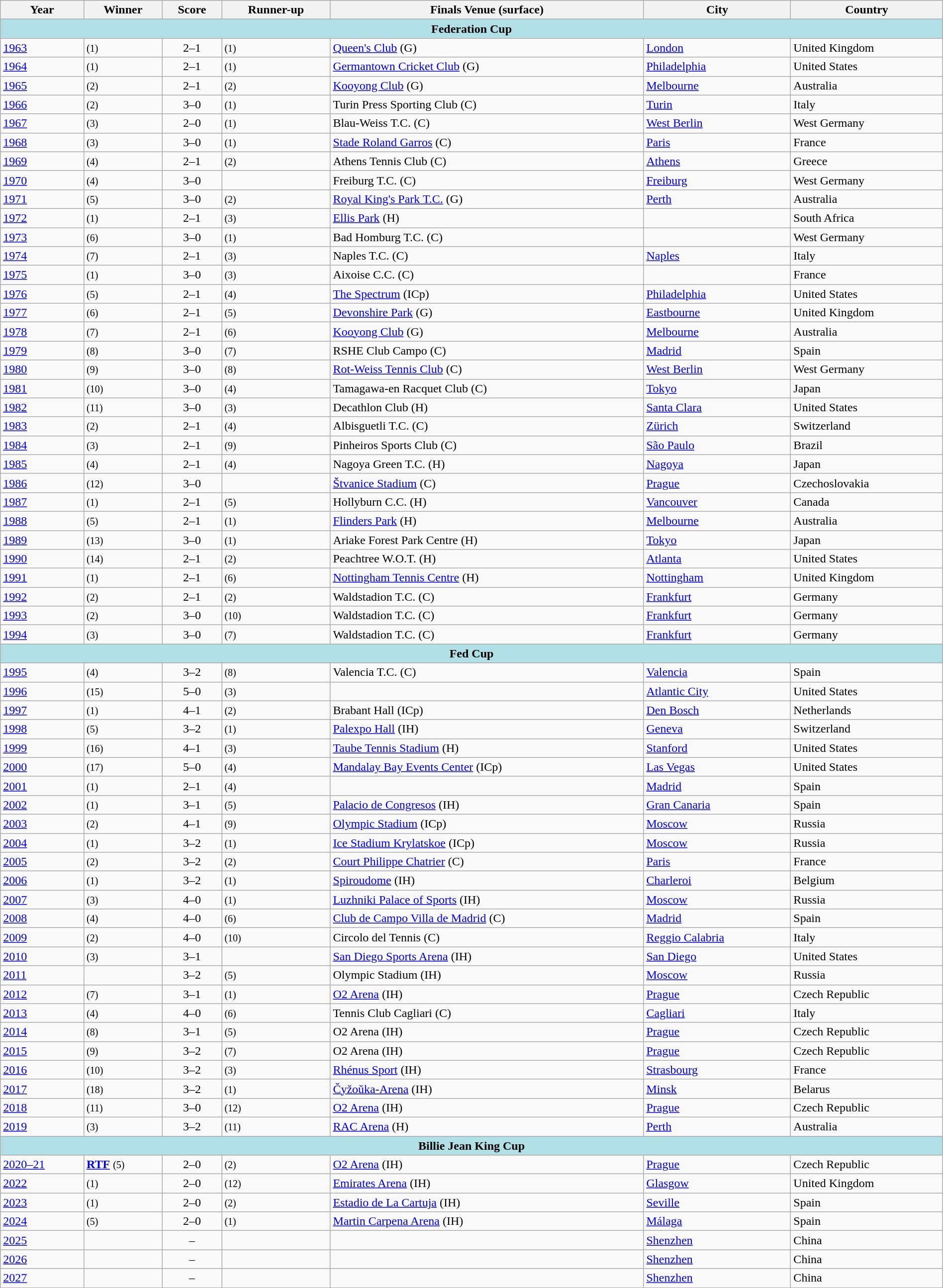<table class="sortable wikitable" width="100%">
<tr>
<th>Year</th>
<th>Winner</th>
<th>Score</th>
<th>Runner-up</th>
<th>Finals Venue (surface)</th>
<th>City</th>
<th>Country</th>
</tr>
<tr>
<th colspan="7" style="background-color:powderblue;" class="unsortable">Federation Cup</th>
</tr>
<tr>
<td><a href='#'>1963</a></td>
<td><strong></strong> <small>(1)</small></td>
<td align=center>2–1</td>
<td> <small>(1)</small></td>
<td><a href='#'>Queen's Club</a> (G)</td>
<td><a href='#'>London</a></td>
<td> United Kingdom</td>
</tr>
<tr>
<td><a href='#'>1964</a></td>
<td><strong></strong> <small>(1)</small></td>
<td align=center>2–1</td>
<td> <small>(1)</small></td>
<td><a href='#'>Germantown Cricket Club</a> (G)</td>
<td><a href='#'>Philadelphia</a></td>
<td> United States</td>
</tr>
<tr>
<td><a href='#'>1965</a></td>
<td><strong></strong> <small>(2)</small></td>
<td align=center>2–1</td>
<td> <small>(2)</small></td>
<td><a href='#'>Kooyong Club</a> (G)</td>
<td><a href='#'>Melbourne</a></td>
<td> Australia</td>
</tr>
<tr>
<td><a href='#'>1966</a></td>
<td><strong></strong> <small>(2)</small></td>
<td align=center>3–0</td>
<td> <small>(1)</small></td>
<td>Turin Press Sporting Club (C)</td>
<td><a href='#'>Turin</a></td>
<td> Italy</td>
</tr>
<tr>
<td><a href='#'>1967</a></td>
<td><strong></strong> <small>(3)</small></td>
<td align=center>2–0</td>
<td> <small>(1)</small></td>
<td>Blau-Weiss T.C. (C)</td>
<td><a href='#'>West Berlin</a></td>
<td> West Germany</td>
</tr>
<tr>
<td><a href='#'>1968</a></td>
<td><strong></strong> <small>(3)</small></td>
<td align=center>3–0</td>
<td> <small>(1)</small></td>
<td><a href='#'>Stade Roland Garros</a> (C)</td>
<td><a href='#'>Paris</a></td>
<td> France</td>
</tr>
<tr>
<td><a href='#'>1969</a></td>
<td><strong></strong> <small>(4)</small></td>
<td align=center>2–1</td>
<td> <small>(2)</small></td>
<td>Athens Tennis Club (C)</td>
<td><a href='#'>Athens</a></td>
<td> Greece</td>
</tr>
<tr>
<td><a href='#'>1970</a></td>
<td><strong></strong> <small>(4)</small></td>
<td align=center>3–0</td>
<td></td>
<td>Freiburg T.C. (C)</td>
<td><a href='#'>Freiburg</a></td>
<td> West Germany</td>
</tr>
<tr>
<td><a href='#'>1971</a></td>
<td><strong></strong> <small>(5)</small></td>
<td align=center>3–0</td>
<td> <small>(2)</small></td>
<td><a href='#'>Royal King's Park T.C.</a> (G)</td>
<td><a href='#'>Perth</a></td>
<td> Australia</td>
</tr>
<tr>
<td><a href='#'>1972</a></td>
<td><strong></strong> <small>(1)</small></td>
<td align=center>2–1</td>
<td> <small>(3)</small></td>
<td><a href='#'>Ellis Park</a> (H)</td>
<td></td>
<td> South Africa</td>
</tr>
<tr>
<td><a href='#'>1973</a></td>
<td><strong></strong> <small>(6)</small></td>
<td align=center>3–0</td>
<td> <small>(1)</small></td>
<td>Bad Homburg T.C. (C)</td>
<td></td>
<td> West Germany</td>
</tr>
<tr>
<td><a href='#'>1974</a></td>
<td><strong></strong> <small>(7)</small></td>
<td align=center>2–1</td>
<td> <small>(3)</small></td>
<td>Naples T.C. (C)</td>
<td><a href='#'>Naples</a></td>
<td> Italy</td>
</tr>
<tr>
<td><a href='#'>1975</a></td>
<td><strong></strong> <small>(1)</small></td>
<td align=center>3–0</td>
<td> <small>(3)</small></td>
<td>Aixoise C.C. (C)</td>
<td></td>
<td> France</td>
</tr>
<tr>
<td><a href='#'>1976</a></td>
<td><strong></strong> <small>(5)</small></td>
<td align=center>2–1</td>
<td> <small>(4)</small></td>
<td><a href='#'>The Spectrum</a> (ICp)</td>
<td><a href='#'>Philadelphia</a></td>
<td> United States</td>
</tr>
<tr>
<td><a href='#'>1977</a></td>
<td><strong></strong> <small>(6)</small></td>
<td align=center>2–1</td>
<td> <small>(5)</small></td>
<td><a href='#'>Devonshire Park</a> (G)</td>
<td><a href='#'>Eastbourne</a></td>
<td> United Kingdom</td>
</tr>
<tr>
<td><a href='#'>1978</a></td>
<td><strong></strong> <small>(7)</small></td>
<td align=center>2–1</td>
<td> <small>(6)</small></td>
<td><a href='#'>Kooyong Club</a> (G)</td>
<td><a href='#'>Melbourne</a></td>
<td> Australia</td>
</tr>
<tr>
<td><a href='#'>1979</a></td>
<td><strong></strong> <small>(8)</small></td>
<td align=center>3–0</td>
<td> <small>(7)</small></td>
<td>RSHE Club Campo (C)</td>
<td><a href='#'>Madrid</a></td>
<td> Spain</td>
</tr>
<tr>
<td><a href='#'>1980</a></td>
<td><strong></strong> <small>(9)</small></td>
<td align=center>3–0</td>
<td> <small>(8)</small></td>
<td><a href='#'>Rot-Weiss Tennis Club</a> (C)</td>
<td><a href='#'>West Berlin</a></td>
<td> West Germany</td>
</tr>
<tr>
<td><a href='#'>1981</a></td>
<td><strong></strong> <small>(10)</small></td>
<td align=center>3–0</td>
<td> <small>(4)</small></td>
<td>Tamagawa-en Racquet Club (C)</td>
<td><a href='#'>Tokyo</a></td>
<td> Japan</td>
</tr>
<tr>
<td><a href='#'>1982</a></td>
<td><strong></strong> <small>(11)</small></td>
<td align=center>3–0</td>
<td> <small>(3)</small></td>
<td>Decathlon Club (H)</td>
<td><a href='#'>Santa Clara</a></td>
<td> United States</td>
</tr>
<tr>
<td><a href='#'>1983</a></td>
<td><strong></strong> <small>(2)</small></td>
<td align=center>2–1</td>
<td> <small>(4)</small></td>
<td>Albisguetli T.C. (C)</td>
<td><a href='#'>Zürich</a></td>
<td> Switzerland</td>
</tr>
<tr>
<td><a href='#'>1984</a></td>
<td><strong></strong> <small>(3)</small></td>
<td align=center>2–1</td>
<td> <small>(9)</small></td>
<td>Pinheiros Sports Club (C)</td>
<td><a href='#'>São Paulo</a></td>
<td> Brazil</td>
</tr>
<tr>
<td><a href='#'>1985</a></td>
<td> <small>(4)</small></td>
<td align=center>2–1</td>
<td> <small>(4)</small></td>
<td>Nagoya Green T.C. (H)</td>
<td><a href='#'>Nagoya</a></td>
<td> Japan</td>
</tr>
<tr>
<td><a href='#'>1986</a></td>
<td><strong></strong> <small>(12)</small></td>
<td align=center>3–0</td>
<td></td>
<td><a href='#'>Štvanice Stadium</a> (C)</td>
<td><a href='#'>Prague</a></td>
<td> Czechoslovakia</td>
</tr>
<tr>
<td><a href='#'>1987</a></td>
<td><strong></strong> <small>(1)</small></td>
<td align=center>2–1</td>
<td> <small>(5)</small></td>
<td>Hollyburn C.C. (H)</td>
<td><a href='#'>Vancouver</a></td>
<td> Canada</td>
</tr>
<tr>
<td><a href='#'>1988</a></td>
<td><strong></strong> <small>(5)</small></td>
<td align=center>2–1</td>
<td> <small>(1)</small></td>
<td><a href='#'>Flinders Park</a> (H)</td>
<td><a href='#'>Melbourne</a></td>
<td> Australia</td>
</tr>
<tr>
<td><a href='#'>1989</a></td>
<td><strong></strong> <small>(13)</small></td>
<td align=center>3–0</td>
<td> <small>(1)</small></td>
<td>Ariake Forest Park Centre (H)</td>
<td><a href='#'>Tokyo</a></td>
<td> Japan</td>
</tr>
<tr>
<td><a href='#'>1990</a></td>
<td><strong></strong> <small>(14)</small></td>
<td align=center>2–1</td>
<td> <small>(2)</small></td>
<td>Peachtree W.O.T. (H)</td>
<td><a href='#'>Atlanta</a></td>
<td> United States</td>
</tr>
<tr>
<td><a href='#'>1991</a></td>
<td><strong></strong> <small>(1)</small></td>
<td align=center>2–1</td>
<td> <small>(6)</small></td>
<td><a href='#'>Nottingham Tennis Centre</a> (H)</td>
<td><a href='#'>Nottingham</a></td>
<td> United Kingdom</td>
</tr>
<tr>
<td><a href='#'>1992</a></td>
<td><strong></strong> <small>(2)</small></td>
<td align=center>2–1</td>
<td> <small>(2)</small></td>
<td>Waldstadion T.C. (C)</td>
<td><a href='#'>Frankfurt</a></td>
<td> Germany</td>
</tr>
<tr>
<td><a href='#'>1993</a></td>
<td><strong></strong> <small>(2)</small></td>
<td align=center>3–0</td>
<td> <small>(10)</small></td>
<td>Waldstadion T.C. (C)</td>
<td><a href='#'>Frankfurt</a></td>
<td> Germany</td>
</tr>
<tr>
<td><a href='#'>1994</a></td>
<td><strong></strong> <small>(3)</small></td>
<td align=center>3–0</td>
<td> <small>(7)</small></td>
<td>Waldstadion T.C. (C)</td>
<td><a href='#'>Frankfurt</a></td>
<td> Germany</td>
</tr>
<tr>
<th colspan="7" style="background-color:powderblue;" class="unsortable">Fed Cup</th>
</tr>
<tr>
<td><a href='#'>1995</a></td>
<td><strong></strong> <small>(4)</small></td>
<td align=center>3–2</td>
<td> <small>(8)</small></td>
<td>Valencia T.C. (C)</td>
<td><a href='#'>Valencia</a></td>
<td> Spain</td>
</tr>
<tr>
<td><a href='#'>1996</a></td>
<td><strong></strong> <small>(15)</small></td>
<td align=center>5–0</td>
<td> <small>(3)</small></td>
<td></td>
<td><a href='#'>Atlantic City</a></td>
<td> United States</td>
</tr>
<tr>
<td><a href='#'>1997</a></td>
<td><strong></strong> <small>(1)</small></td>
<td align=center>4–1</td>
<td> <small>(2)</small></td>
<td>Brabant Hall (ICp)</td>
<td><a href='#'>Den Bosch</a></td>
<td> Netherlands</td>
</tr>
<tr>
<td><a href='#'>1998</a></td>
<td><strong></strong> <small>(5)</small></td>
<td align=center>3–2</td>
<td> <small>(1)</small></td>
<td><a href='#'>Palexpo Hall</a> (IH)</td>
<td><a href='#'>Geneva</a></td>
<td> Switzerland</td>
</tr>
<tr>
<td><a href='#'>1999</a></td>
<td><strong></strong> <small>(16)</small></td>
<td align=center>4–1</td>
<td> <small>(3)</small></td>
<td><a href='#'>Taube Tennis Stadium</a> (H)</td>
<td><a href='#'>Stanford</a></td>
<td> United States</td>
</tr>
<tr>
<td><a href='#'>2000</a></td>
<td><strong></strong> <small>(17)</small></td>
<td align=center>5–0</td>
<td> <small>(4)</small></td>
<td><a href='#'>Mandalay Bay Events Center</a> (ICp)</td>
<td><a href='#'>Las Vegas</a></td>
<td> United States</td>
</tr>
<tr>
<td><a href='#'>2001</a></td>
<td><strong></strong> <small>(1)</small></td>
<td align=center>2–1</td>
<td> <small>(4)</small></td>
<td></td>
<td><a href='#'>Madrid</a></td>
<td> Spain</td>
</tr>
<tr>
<td><a href='#'>2002</a></td>
<td><strong></strong> <small>(1)</small></td>
<td align=center>3–1</td>
<td> <small>(5)</small></td>
<td><a href='#'>Palacio de Congresos</a> (IH)</td>
<td><a href='#'>Gran Canaria</a></td>
<td> Spain</td>
</tr>
<tr>
<td><a href='#'>2003</a></td>
<td><strong></strong> <small>(2)</small></td>
<td align=center>4–1</td>
<td> <small>(9)</small></td>
<td><a href='#'>Olympic Stadium</a> (ICp)</td>
<td><a href='#'>Moscow</a></td>
<td> Russia</td>
</tr>
<tr>
<td><a href='#'>2004</a></td>
<td><strong></strong> <small>(1)</small></td>
<td align=center>3–2</td>
<td> <small>(1)</small></td>
<td><a href='#'>Ice Stadium Krylatskoe</a> (ICp)</td>
<td><a href='#'>Moscow</a></td>
<td> Russia</td>
</tr>
<tr>
<td><a href='#'>2005</a></td>
<td><strong></strong> <small>(2)</small></td>
<td align=center>3–2</td>
<td> <small>(2)</small></td>
<td><a href='#'>Court Philippe Chatrier</a> (C)</td>
<td><a href='#'>Paris</a></td>
<td> France</td>
</tr>
<tr>
<td><a href='#'>2006</a></td>
<td><strong></strong> <small>(1)</small></td>
<td align=center>3–2</td>
<td> <small>(1)</small></td>
<td><a href='#'>Spiroudome</a> (IH)</td>
<td><a href='#'>Charleroi</a></td>
<td> Belgium</td>
</tr>
<tr>
<td><a href='#'>2007</a></td>
<td><strong></strong> <small>(3)</small></td>
<td align=center>4–0</td>
<td> <small>(1)</small></td>
<td><a href='#'>Luzhniki Palace of Sports</a> (IH)</td>
<td><a href='#'>Moscow</a></td>
<td> Russia</td>
</tr>
<tr>
<td><a href='#'>2008</a></td>
<td><strong></strong> <small>(4)</small></td>
<td align=center>4–0</td>
<td> <small>(6)</small></td>
<td><a href='#'>Club de Campo Villa de Madrid</a> (C)</td>
<td><a href='#'>Madrid</a></td>
<td> Spain</td>
</tr>
<tr>
<td><a href='#'>2009</a></td>
<td><strong></strong> <small>(2)</small></td>
<td align=center>4–0</td>
<td> <small>(10)</small></td>
<td>Circolo del Tennis (C)</td>
<td><a href='#'>Reggio Calabria</a></td>
<td> Italy</td>
</tr>
<tr>
<td><a href='#'>2010</a></td>
<td><strong></strong> <small>(3)</small></td>
<td align=center>3–1</td>
<td></td>
<td><a href='#'>San Diego Sports Arena</a> (IH)</td>
<td><a href='#'>San Diego</a></td>
<td> United States</td>
</tr>
<tr>
<td><a href='#'>2011</a></td>
<td></td>
<td align=center>3–2</td>
<td> <small>(5)</small></td>
<td>Olympic Stadium (IH)</td>
<td><a href='#'>Moscow</a></td>
<td> Russia</td>
</tr>
<tr>
<td><a href='#'>2012</a></td>
<td><strong></strong> <small>(7)</small></td>
<td align=center>3–1</td>
<td> <small>(1)</small></td>
<td><a href='#'>O2 Arena</a> (IH)</td>
<td><a href='#'>Prague</a></td>
<td> Czech Republic</td>
</tr>
<tr>
<td><a href='#'>2013</a></td>
<td><strong></strong> <small>(4)</small></td>
<td align=center>4–0</td>
<td> <small>(6)</small></td>
<td>Tennis Club Cagliari (C)</td>
<td><a href='#'>Cagliari</a></td>
<td> Italy</td>
</tr>
<tr>
<td><a href='#'>2014</a></td>
<td><strong></strong> <small>(8)</small></td>
<td align=center>3–1</td>
<td> <small>(5)</small></td>
<td>O2 Arena (IH)</td>
<td><a href='#'>Prague</a></td>
<td> Czech Republic</td>
</tr>
<tr>
<td><a href='#'>2015</a></td>
<td><strong></strong> <small>(9)</small></td>
<td align=center>3–2</td>
<td> <small>(7)</small></td>
<td>O2 Arena (IH)</td>
<td><a href='#'>Prague</a></td>
<td> Czech Republic</td>
</tr>
<tr>
<td><a href='#'>2016</a></td>
<td><strong></strong> <small>(10)</small></td>
<td align=center>3–2</td>
<td> <small>(3)</small></td>
<td><a href='#'>Rhénus Sport</a> (IH)</td>
<td><a href='#'>Strasbourg</a></td>
<td> France</td>
</tr>
<tr>
<td><a href='#'>2017</a></td>
<td><strong></strong> <small>(18)</small></td>
<td align=center>3–2</td>
<td> <small>(1)</small></td>
<td><a href='#'>Čyžoŭka-Arena</a> (IH)</td>
<td><a href='#'>Minsk</a></td>
<td> Belarus</td>
</tr>
<tr>
<td><a href='#'>2018</a></td>
<td><strong></strong> <small>(11)</small></td>
<td align=center>3–0</td>
<td> <small>(12)</small></td>
<td><a href='#'>O2 Arena</a> (IH)</td>
<td><a href='#'>Prague</a></td>
<td> Czech Republic</td>
</tr>
<tr>
<td><a href='#'>2019</a></td>
<td><strong></strong> <small>(3)</small></td>
<td align=center>3–2</td>
<td> <small>(11)</small></td>
<td><a href='#'>RAC Arena</a> (H)</td>
<td><a href='#'>Perth</a></td>
<td> Australia</td>
</tr>
<tr>
<th colspan="7" style="background-color:powderblue;" class="unsortable">Billie Jean King Cup</th>
</tr>
<tr>
<td><a href='#'>2020–21</a></td>
<td><strong> <a href='#'>RTF</a></strong> <small>(5)</small></td>
<td align=center>2–0</td>
<td> <small>(2)</small></td>
<td><a href='#'>O2 Arena</a> (IH)</td>
<td><a href='#'>Prague</a></td>
<td> Czech Republic</td>
</tr>
<tr>
<td><a href='#'>2022</a></td>
<td><strong></strong> <small>(1)</small></td>
<td align=center>2–0</td>
<td> <small>(12)</small></td>
<td><a href='#'>Emirates Arena</a> (IH)</td>
<td><a href='#'>Glasgow</a></td>
<td> United Kingdom</td>
</tr>
<tr>
<td><a href='#'>2023</a></td>
<td><strong></strong> <small>(1)</small></td>
<td align=center>2–0</td>
<td> <small>(2)</small></td>
<td><a href='#'>Estadio de La Cartuja</a> (IH)</td>
<td><a href='#'>Seville</a></td>
<td> Spain</td>
</tr>
<tr>
<td><a href='#'>2024</a></td>
<td><strong></strong> <small>(5)</small></td>
<td align=center>2–0</td>
<td> <small>(1)</small></td>
<td><a href='#'>Martin Carpena Arena</a> (IH)</td>
<td><a href='#'>Málaga</a></td>
<td> Spain</td>
</tr>
<tr>
<td><a href='#'>2025</a></td>
<td></td>
<td align=center>–</td>
<td></td>
<td></td>
<td><a href='#'>Shenzhen</a></td>
<td> China</td>
</tr>
<tr>
<td><a href='#'>2026</a></td>
<td></td>
<td align=center>–</td>
<td></td>
<td></td>
<td><a href='#'>Shenzhen</a></td>
<td> China</td>
</tr>
<tr>
<td><a href='#'>2027</a></td>
<td></td>
<td align=center>–</td>
<td></td>
<td></td>
<td><a href='#'>Shenzhen</a></td>
<td> China</td>
</tr>
</table>
